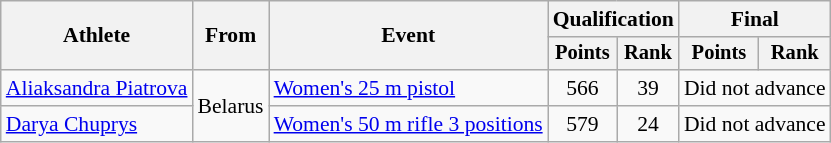<table class=wikitable style="text-align:center; font-size:90%">
<tr>
<th rowspan=2>Athlete</th>
<th rowspan=2>From</th>
<th rowspan=2>Event</th>
<th colspan=2>Qualification</th>
<th colspan=2>Final</th>
</tr>
<tr style="font-size:95%">
<th>Points</th>
<th>Rank</th>
<th>Points</th>
<th>Rank</th>
</tr>
<tr>
<td align=left><a href='#'>Aliaksandra Piatrova</a></td>
<td align=left rowspan=2>Belarus</td>
<td align=left><a href='#'>Women's 25 m pistol</a></td>
<td>566</td>
<td>39</td>
<td colspan=2>Did not advance</td>
</tr>
<tr>
<td align=left><a href='#'>Darya Chuprys</a></td>
<td align=left><a href='#'>Women's 50 m rifle 3 positions</a></td>
<td>579</td>
<td>24</td>
<td colspan=2>Did not advance</td>
</tr>
</table>
